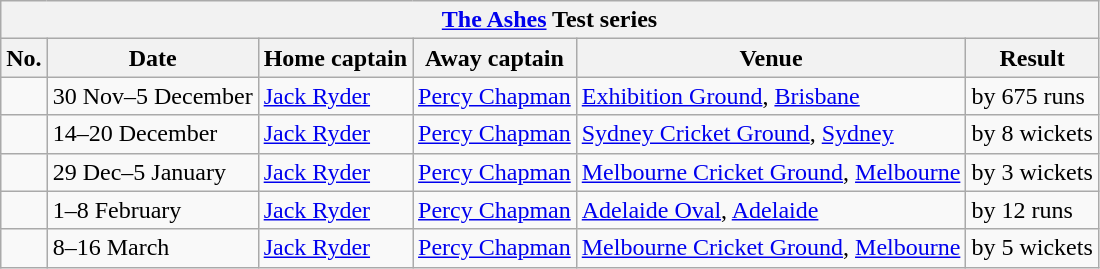<table class="wikitable">
<tr>
<th colspan="9"><a href='#'>The Ashes</a> Test series</th>
</tr>
<tr>
<th>No.</th>
<th>Date</th>
<th>Home captain</th>
<th>Away captain</th>
<th>Venue</th>
<th>Result</th>
</tr>
<tr>
<td></td>
<td>30 Nov–5 December</td>
<td><a href='#'>Jack Ryder</a></td>
<td><a href='#'>Percy Chapman</a></td>
<td><a href='#'>Exhibition Ground</a>, <a href='#'>Brisbane</a></td>
<td> by 675 runs</td>
</tr>
<tr>
<td></td>
<td>14–20 December</td>
<td><a href='#'>Jack Ryder</a></td>
<td><a href='#'>Percy Chapman</a></td>
<td><a href='#'>Sydney Cricket Ground</a>, <a href='#'>Sydney</a></td>
<td> by 8 wickets</td>
</tr>
<tr>
<td></td>
<td>29 Dec–5 January</td>
<td><a href='#'>Jack Ryder</a></td>
<td><a href='#'>Percy Chapman</a></td>
<td><a href='#'>Melbourne Cricket Ground</a>, <a href='#'>Melbourne</a></td>
<td> by 3 wickets</td>
</tr>
<tr>
<td></td>
<td>1–8 February</td>
<td><a href='#'>Jack Ryder</a></td>
<td><a href='#'>Percy Chapman</a></td>
<td><a href='#'>Adelaide Oval</a>, <a href='#'>Adelaide</a></td>
<td> by 12 runs</td>
</tr>
<tr>
<td></td>
<td>8–16 March</td>
<td><a href='#'>Jack Ryder</a></td>
<td><a href='#'>Percy Chapman</a></td>
<td><a href='#'>Melbourne Cricket Ground</a>, <a href='#'>Melbourne</a></td>
<td> by 5 wickets</td>
</tr>
</table>
